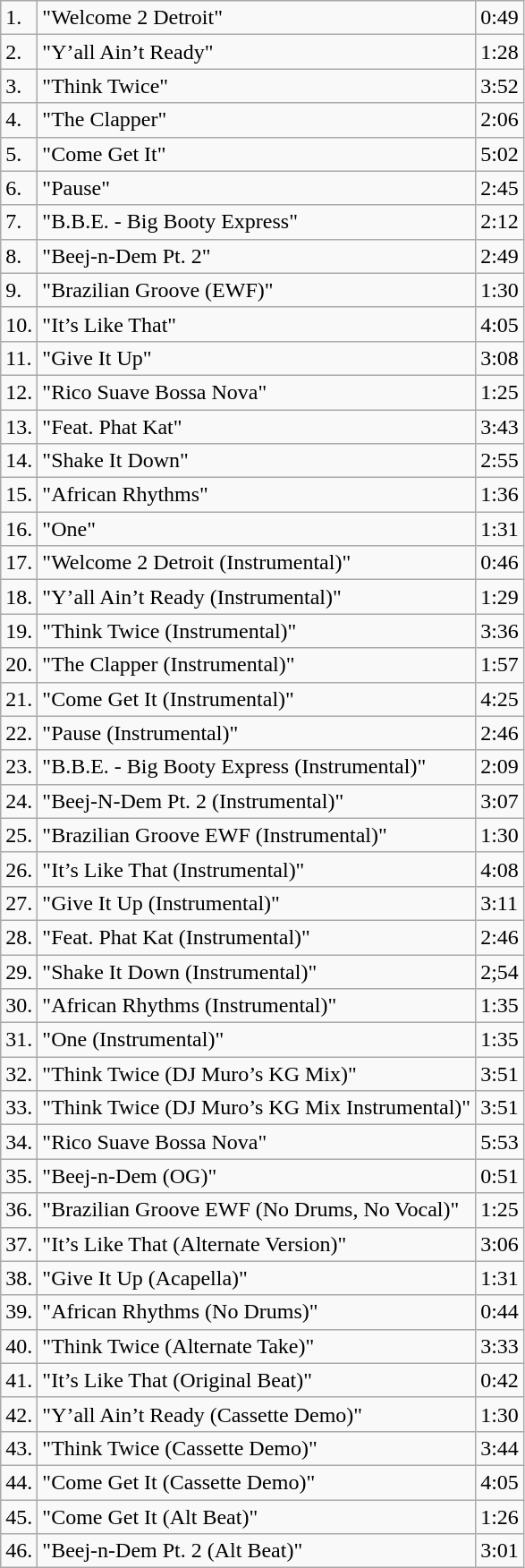<table class="wikitable">
<tr>
<td>1.</td>
<td>"Welcome 2 Detroit"</td>
<td>0:49</td>
</tr>
<tr>
<td>2.</td>
<td>"Y’all Ain’t Ready"</td>
<td>1:28</td>
</tr>
<tr>
<td>3.</td>
<td>"Think Twice"</td>
<td>3:52</td>
</tr>
<tr>
<td>4.</td>
<td>"The Clapper"</td>
<td>2:06</td>
</tr>
<tr>
<td>5.</td>
<td>"Come Get It"</td>
<td>5:02</td>
</tr>
<tr>
<td>6.</td>
<td>"Pause"</td>
<td>2:45</td>
</tr>
<tr>
<td>7.</td>
<td>"B.B.E. - Big Booty Express"</td>
<td>2:12</td>
</tr>
<tr>
<td>8.</td>
<td>"Beej-n-Dem Pt. 2"</td>
<td>2:49</td>
</tr>
<tr>
<td>9.</td>
<td>"Brazilian Groove (EWF)"</td>
<td>1:30</td>
</tr>
<tr>
<td>10.</td>
<td>"It’s Like That"</td>
<td>4:05</td>
</tr>
<tr>
<td>11.</td>
<td>"Give It Up"</td>
<td>3:08</td>
</tr>
<tr>
<td>12.</td>
<td>"Rico Suave Bossa Nova"</td>
<td>1:25</td>
</tr>
<tr>
<td>13.</td>
<td>"Feat. Phat Kat"</td>
<td>3:43</td>
</tr>
<tr>
<td>14.</td>
<td>"Shake It Down"</td>
<td>2:55</td>
</tr>
<tr>
<td>15.</td>
<td>"African Rhythms"</td>
<td>1:36</td>
</tr>
<tr>
<td>16.</td>
<td>"One"</td>
<td>1:31</td>
</tr>
<tr>
<td>17.</td>
<td>"Welcome 2 Detroit (Instrumental)"</td>
<td>0:46</td>
</tr>
<tr>
<td>18.</td>
<td>"Y’all Ain’t Ready (Instrumental)"</td>
<td>1:29</td>
</tr>
<tr>
<td>19.</td>
<td>"Think Twice (Instrumental)"</td>
<td>3:36</td>
</tr>
<tr>
<td>20.</td>
<td>"The Clapper (Instrumental)"</td>
<td>1:57</td>
</tr>
<tr>
<td>21.</td>
<td>"Come Get It (Instrumental)"</td>
<td>4:25</td>
</tr>
<tr>
<td>22.</td>
<td>"Pause (Instrumental)"</td>
<td>2:46</td>
</tr>
<tr>
<td>23.</td>
<td>"B.B.E. - Big Booty Express (Instrumental)"</td>
<td>2:09</td>
</tr>
<tr>
<td>24.</td>
<td>"Beej-N-Dem Pt. 2 (Instrumental)"</td>
<td>3:07</td>
</tr>
<tr>
<td>25.</td>
<td>"Brazilian Groove EWF (Instrumental)"</td>
<td>1:30</td>
</tr>
<tr>
<td>26.</td>
<td>"It’s Like That (Instrumental)"</td>
<td>4:08</td>
</tr>
<tr>
<td>27.</td>
<td>"Give It Up (Instrumental)"</td>
<td>3:11</td>
</tr>
<tr>
<td>28.</td>
<td>"Feat. Phat Kat (Instrumental)"</td>
<td>2:46</td>
</tr>
<tr>
<td>29.</td>
<td>"Shake It Down (Instrumental)"</td>
<td>2;54</td>
</tr>
<tr>
<td>30.</td>
<td>"African Rhythms (Instrumental)"</td>
<td>1:35</td>
</tr>
<tr>
<td>31.</td>
<td>"One (Instrumental)"</td>
<td>1:35</td>
</tr>
<tr>
<td>32.</td>
<td>"Think Twice (DJ Muro’s KG Mix)"</td>
<td>3:51</td>
</tr>
<tr>
<td>33.</td>
<td>"Think Twice (DJ Muro’s KG Mix Instrumental)"</td>
<td>3:51</td>
</tr>
<tr>
<td>34.</td>
<td>"Rico Suave Bossa Nova"</td>
<td>5:53</td>
</tr>
<tr>
<td>35.</td>
<td>"Beej-n-Dem (OG)"</td>
<td>0:51</td>
</tr>
<tr>
<td>36.</td>
<td>"Brazilian Groove EWF (No Drums, No Vocal)"</td>
<td>1:25</td>
</tr>
<tr>
<td>37.</td>
<td>"It’s Like That (Alternate Version)"</td>
<td>3:06</td>
</tr>
<tr>
<td>38.</td>
<td>"Give It Up (Acapella)"</td>
<td>1:31</td>
</tr>
<tr>
<td>39.</td>
<td>"African Rhythms (No Drums)"</td>
<td>0:44</td>
</tr>
<tr>
<td>40.</td>
<td>"Think Twice (Alternate Take)"</td>
<td>3:33</td>
</tr>
<tr>
<td>41.</td>
<td>"It’s Like That (Original Beat)"</td>
<td>0:42</td>
</tr>
<tr>
<td>42.</td>
<td>"Y’all Ain’t Ready (Cassette Demo)"</td>
<td>1:30</td>
</tr>
<tr>
<td>43.</td>
<td>"Think Twice (Cassette Demo)"</td>
<td>3:44</td>
</tr>
<tr>
<td>44.</td>
<td>"Come Get It (Cassette Demo)"</td>
<td>4:05</td>
</tr>
<tr>
<td>45.</td>
<td>"Come Get It (Alt Beat)"</td>
<td>1:26</td>
</tr>
<tr>
<td>46.</td>
<td>"Beej-n-Dem Pt. 2 (Alt Beat)"</td>
<td>3:01</td>
</tr>
</table>
